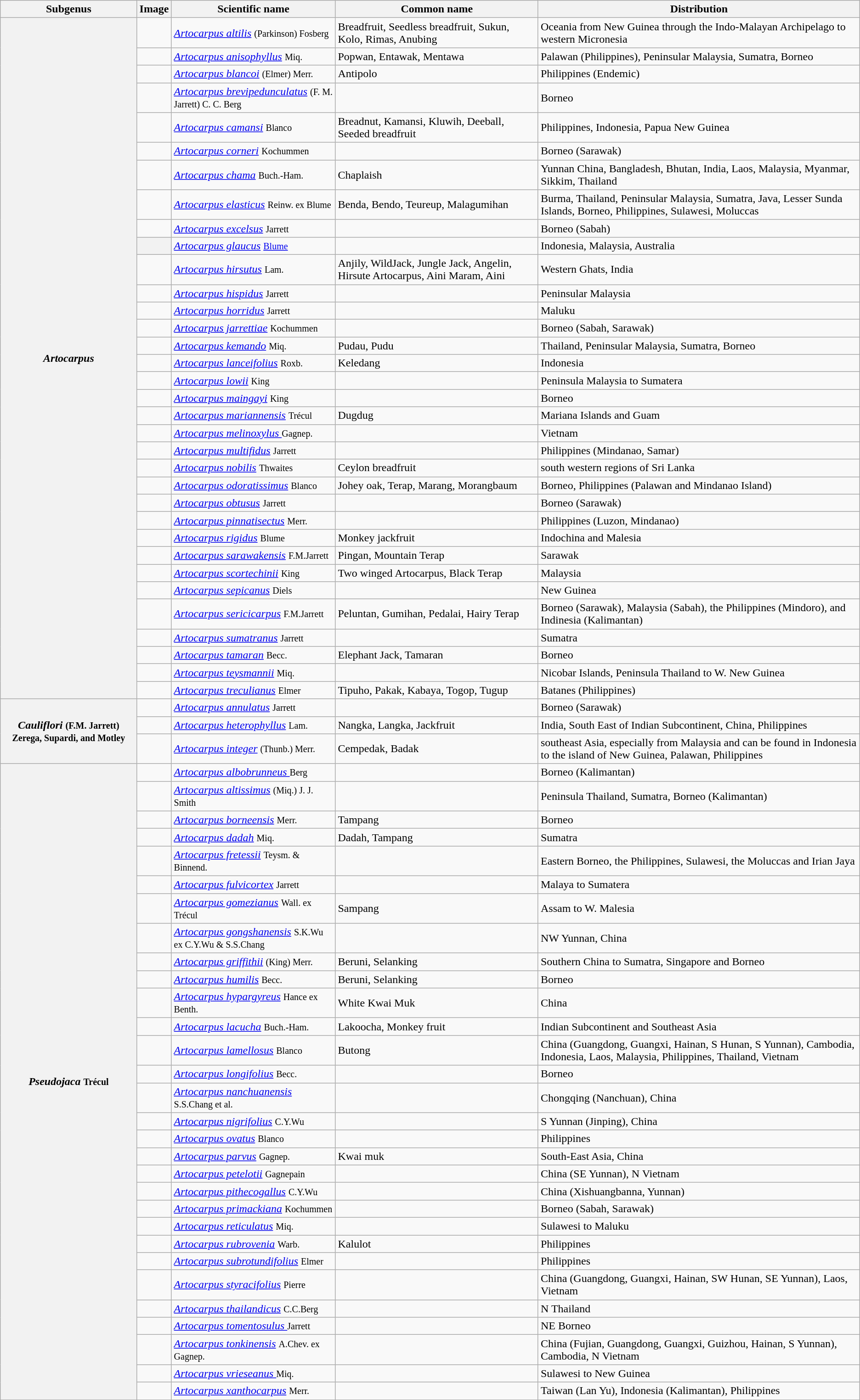<table class="wikitable collapsible">
<tr>
<th>Subgenus</th>
<th>Image</th>
<th>Scientific name</th>
<th>Common name</th>
<th>Distribution</th>
</tr>
<tr>
<th rowspan="34" style="text-align:center;"><em>Artocarpus</em></th>
<td></td>
<td><em><a href='#'>Artocarpus altilis</a></em> <small>(Parkinson) Fosberg</small></td>
<td>Breadfruit, Seedless breadfruit, Sukun, Kolo, Rimas, Anubing</td>
<td>Oceania from New Guinea through the Indo-Malayan Archipelago to western Micronesia</td>
</tr>
<tr>
<td></td>
<td><em><a href='#'>Artocarpus anisophyllus</a></em> <small>Miq.</small></td>
<td>Popwan, Entawak, Mentawa</td>
<td>Palawan (Philippines), Peninsular Malaysia, Sumatra, Borneo</td>
</tr>
<tr>
<td></td>
<td><em><a href='#'>Artocarpus blancoi</a></em> <small>(Elmer) Merr.</small></td>
<td>Antipolo</td>
<td>Philippines (Endemic)</td>
</tr>
<tr>
<td></td>
<td><em><a href='#'>Artocarpus brevipedunculatus</a></em> <small>(F. M. Jarrett) C. C. Berg</small></td>
<td></td>
<td>Borneo</td>
</tr>
<tr>
<td></td>
<td><em><a href='#'>Artocarpus camansi</a></em> <small>Blanco</small></td>
<td>Breadnut, Kamansi, Kluwih, Deeball, Seeded breadfruit</td>
<td>Philippines, Indonesia, Papua New Guinea</td>
</tr>
<tr>
<td></td>
<td><em><a href='#'>Artocarpus corneri</a></em> <small>Kochummen</small></td>
<td></td>
<td>Borneo (Sarawak)</td>
</tr>
<tr>
<td></td>
<td><em><a href='#'>Artocarpus chama</a></em> <small>Buch.-Ham.</small></td>
<td>Chaplaish</td>
<td>Yunnan China, Bangladesh, Bhutan, India, Laos, Malaysia, Myanmar, Sikkim, Thailand</td>
</tr>
<tr>
<td></td>
<td><em><a href='#'>Artocarpus elasticus</a></em> <small>Reinw. ex Blume</small></td>
<td>Benda, Bendo, Teureup, Malagumihan</td>
<td>Burma, Thailand, Peninsular Malaysia, Sumatra, Java, Lesser Sunda Islands, Borneo, Philippines, Sulawesi, Moluccas</td>
</tr>
<tr>
<td></td>
<td><em><a href='#'>Artocarpus excelsus</a></em> <small>Jarrett</small></td>
<td></td>
<td>Borneo (Sabah)</td>
</tr>
<tr>
<th></th>
<td><em><a href='#'>Artocarpus glaucus</a></em> <small><a href='#'>Blume</a></small></td>
<td></td>
<td>Indonesia, Malaysia, Australia</td>
</tr>
<tr>
<td></td>
<td><em><a href='#'>Artocarpus hirsutus</a></em> <small>Lam.</small></td>
<td>Anjily, WildJack, Jungle Jack, Angelin, Hirsute Artocarpus, Aini Maram, Aini</td>
<td>Western Ghats, India</td>
</tr>
<tr>
<td></td>
<td><em><a href='#'>Artocarpus hispidus</a></em> <small>Jarrett</small></td>
<td></td>
<td>Peninsular Malaysia</td>
</tr>
<tr>
<td></td>
<td><em><a href='#'>Artocarpus horridus</a></em> <small>Jarrett</small></td>
<td></td>
<td>Maluku</td>
</tr>
<tr>
<td></td>
<td><em><a href='#'>Artocarpus jarrettiae</a></em> <small>Kochummen</small></td>
<td></td>
<td>Borneo (Sabah, Sarawak)</td>
</tr>
<tr>
<td></td>
<td><em><a href='#'>Artocarpus kemando</a></em> <small>Miq.</small></td>
<td>Pudau, Pudu</td>
<td>Thailand, Peninsular Malaysia, Sumatra, Borneo</td>
</tr>
<tr>
<td></td>
<td><em><a href='#'>Artocarpus lanceifolius</a></em> <small>Roxb.</small></td>
<td>Keledang</td>
<td>Indonesia</td>
</tr>
<tr>
<td></td>
<td><em><a href='#'>Artocarpus lowii</a></em> <small>King</small></td>
<td></td>
<td>Peninsula Malaysia to Sumatera</td>
</tr>
<tr>
<td></td>
<td><em><a href='#'>Artocarpus maingayi</a></em> <small>King</small></td>
<td></td>
<td>Borneo</td>
</tr>
<tr>
<td></td>
<td><em><a href='#'>Artocarpus mariannensis</a></em> <small>Trécul</small></td>
<td>Dugdug</td>
<td>Mariana Islands and Guam</td>
</tr>
<tr>
<td></td>
<td><em><a href='#'>Artocarpus melinoxylus </a></em> <small>Gagnep.</small></td>
<td></td>
<td>Vietnam</td>
</tr>
<tr>
<td></td>
<td><em><a href='#'>Artocarpus multifidus</a></em> <small>Jarrett</small></td>
<td></td>
<td>Philippines (Mindanao, Samar)</td>
</tr>
<tr>
<td></td>
<td><em><a href='#'>Artocarpus nobilis</a></em> <small>Thwaites</small></td>
<td>Ceylon breadfruit</td>
<td>south western regions of Sri Lanka</td>
</tr>
<tr>
<td></td>
<td><em><a href='#'>Artocarpus odoratissimus</a></em> <small>Blanco</small></td>
<td>Johey oak, Terap, Marang, Morangbaum</td>
<td>Borneo, Philippines (Palawan and Mindanao Island)</td>
</tr>
<tr>
<td></td>
<td><em><a href='#'>Artocarpus obtusus</a></em> <small>Jarrett</small></td>
<td></td>
<td>Borneo (Sarawak)</td>
</tr>
<tr>
<td></td>
<td><em><a href='#'>Artocarpus pinnatisectus</a></em> <small>Merr.</small></td>
<td></td>
<td>Philippines (Luzon, Mindanao)</td>
</tr>
<tr>
<td></td>
<td><em><a href='#'>Artocarpus rigidus</a></em> <small>Blume</small></td>
<td>Monkey jackfruit</td>
<td>Indochina and Malesia</td>
</tr>
<tr>
<td></td>
<td><em><a href='#'>Artocarpus sarawakensis</a></em> <small>F.M.Jarrett</small></td>
<td>Pingan, Mountain Terap</td>
<td>Sarawak</td>
</tr>
<tr>
<td></td>
<td><em><a href='#'>Artocarpus scortechinii</a></em> <small>King</small></td>
<td>Two winged Artocarpus, Black Terap</td>
<td>Malaysia</td>
</tr>
<tr>
<td></td>
<td><em><a href='#'>Artocarpus sepicanus</a></em> <small>Diels</small></td>
<td></td>
<td>New Guinea</td>
</tr>
<tr>
<td></td>
<td><em><a href='#'>Artocarpus sericicarpus</a></em> <small>F.M.Jarrett</small></td>
<td>Peluntan, Gumihan, Pedalai, Hairy Terap</td>
<td>Borneo (Sarawak), Malaysia (Sabah), the Philippines (Mindoro), and Indinesia (Kalimantan)</td>
</tr>
<tr>
<td></td>
<td><em><a href='#'>Artocarpus sumatranus</a></em> <small>Jarrett</small></td>
<td></td>
<td>Sumatra</td>
</tr>
<tr>
<td></td>
<td><em><a href='#'>Artocarpus tamaran</a></em> <small>Becc.</small></td>
<td>Elephant Jack, Tamaran</td>
<td>Borneo</td>
</tr>
<tr>
<td></td>
<td><em><a href='#'>Artocarpus teysmannii</a></em> <small>Miq.</small></td>
<td></td>
<td>Nicobar Islands, Peninsula Thailand to W. New Guinea</td>
</tr>
<tr>
<td></td>
<td><em><a href='#'>Artocarpus treculianus</a></em> <small>Elmer</small></td>
<td>Tipuho, Pakak, Kabaya, Togop, Tugup</td>
<td>Batanes (Philippines)</td>
</tr>
<tr>
<th rowspan="3"  style="text-align:center;"><em>Cauliflori</em> <small>(F.M. Jarrett) Zerega, Supardi, and Motley</small></th>
<td></td>
<td><em><a href='#'>Artocarpus annulatus</a></em> <small>Jarrett</small></td>
<td></td>
<td>Borneo (Sarawak)</td>
</tr>
<tr>
<td></td>
<td><em><a href='#'>Artocarpus heterophyllus</a></em> <small>Lam.</small></td>
<td>Nangka, Langka, Jackfruit</td>
<td>India, South East of Indian Subcontinent, China, Philippines</td>
</tr>
<tr>
<td></td>
<td><em><a href='#'>Artocarpus integer</a></em> <small>(Thunb.) Merr.</small></td>
<td>Cempedak, Badak</td>
<td>southeast Asia, especially from Malaysia and can be found in Indonesia to the island of New Guinea, Palawan, Philippines</td>
</tr>
<tr>
<th rowspan="30"  style="text-align:center;"><em>Pseudojaca</em> <small>Trécul</small></th>
<td></td>
<td><em><a href='#'>Artocarpus albobrunneus </a></em> <small>Berg</small></td>
<td></td>
<td>Borneo (Kalimantan)</td>
</tr>
<tr>
<td></td>
<td><em><a href='#'>Artocarpus altissimus</a></em> <small>(Miq.) J. J. Smith</small></td>
<td></td>
<td>Peninsula Thailand, Sumatra, Borneo (Kalimantan)</td>
</tr>
<tr>
<td></td>
<td><em><a href='#'>Artocarpus borneensis</a></em> <small>Merr.</small></td>
<td>Tampang</td>
<td>Borneo</td>
</tr>
<tr>
<td></td>
<td><em><a href='#'>Artocarpus dadah</a></em> <small>Miq.</small></td>
<td>Dadah, Tampang</td>
<td>Sumatra</td>
</tr>
<tr>
<td></td>
<td><em><a href='#'>Artocarpus fretessii</a></em> <small>Teysm. & Binnend.</small></td>
<td></td>
<td>Eastern Borneo, the Philippines, Sulawesi, the Moluccas and Irian Jaya</td>
</tr>
<tr>
<td></td>
<td><em><a href='#'>Artocarpus fulvicortex</a></em> <small>Jarrett</small></td>
<td></td>
<td>Malaya to Sumatera</td>
</tr>
<tr>
<td></td>
<td><em><a href='#'>Artocarpus gomezianus</a></em> <small>Wall. ex Trécul</small></td>
<td>Sampang</td>
<td>Assam to W. Malesia</td>
</tr>
<tr>
<td></td>
<td><em><a href='#'>Artocarpus gongshanensis</a></em> <small>S.K.Wu ex C.Y.Wu & S.S.Chang</small></td>
<td></td>
<td>NW Yunnan, China</td>
</tr>
<tr>
<td></td>
<td><em><a href='#'>Artocarpus griffithii</a></em> <small>(King) Merr.</small></td>
<td>Beruni, Selanking</td>
<td>Southern China to Sumatra, Singapore and Borneo</td>
</tr>
<tr>
<td></td>
<td><em><a href='#'>Artocarpus humilis</a></em> <small>Becc.</small></td>
<td>Beruni, Selanking</td>
<td>Borneo</td>
</tr>
<tr>
<td></td>
<td><em><a href='#'>Artocarpus hypargyreus</a></em> <small>Hance ex Benth.</small></td>
<td>White Kwai Muk</td>
<td>China</td>
</tr>
<tr>
<td></td>
<td><em><a href='#'>Artocarpus lacucha</a></em> <small>Buch.-Ham.</small></td>
<td>Lakoocha, Monkey fruit</td>
<td>Indian Subcontinent and Southeast Asia</td>
</tr>
<tr>
<td></td>
<td><em><a href='#'>Artocarpus lamellosus</a></em> <small>Blanco</small></td>
<td>Butong</td>
<td>China (Guangdong, Guangxi, Hainan, S Hunan, S Yunnan), Cambodia, Indonesia, Laos, Malaysia, Philippines, Thailand, Vietnam</td>
</tr>
<tr>
<td></td>
<td><em><a href='#'>Artocarpus longifolius</a></em> <small>Becc.</small></td>
<td></td>
<td>Borneo</td>
</tr>
<tr>
<td></td>
<td><em><a href='#'>Artocarpus nanchuanensis</a></em> <small>S.S.Chang et al.</small></td>
<td></td>
<td>Chongqing (Nanchuan), China</td>
</tr>
<tr>
<td></td>
<td><em><a href='#'>Artocarpus nigrifolius</a></em> <small>C.Y.Wu</small></td>
<td></td>
<td>S Yunnan (Jinping), China</td>
</tr>
<tr>
<td></td>
<td><em><a href='#'>Artocarpus ovatus</a></em> <small>Blanco</small></td>
<td></td>
<td>Philippines</td>
</tr>
<tr>
<td></td>
<td><em><a href='#'>Artocarpus parvus</a></em> <small>Gagnep.</small></td>
<td>Kwai muk</td>
<td>South-East Asia, China</td>
</tr>
<tr>
<td></td>
<td><em><a href='#'>Artocarpus petelotii</a></em> <small>Gagnepain</small></td>
<td></td>
<td>China (SE Yunnan), N Vietnam</td>
</tr>
<tr>
<td></td>
<td><em><a href='#'>Artocarpus pithecogallus</a></em> <small>C.Y.Wu</small></td>
<td></td>
<td>China (Xishuangbanna, Yunnan)</td>
</tr>
<tr>
<td></td>
<td><em><a href='#'>Artocarpus primackiana</a></em> <small>Kochummen</small></td>
<td></td>
<td>Borneo (Sabah, Sarawak)</td>
</tr>
<tr>
<td></td>
<td><em><a href='#'>Artocarpus reticulatus</a></em> <small>Miq.</small></td>
<td></td>
<td>Sulawesi to Maluku</td>
</tr>
<tr>
<td></td>
<td><em><a href='#'>Artocarpus rubrovenia</a></em> <small>Warb.</small></td>
<td>Kalulot</td>
<td>Philippines</td>
</tr>
<tr>
<td></td>
<td><em><a href='#'>Artocarpus subrotundifolius</a></em> <small>Elmer</small></td>
<td></td>
<td>Philippines</td>
</tr>
<tr>
<td></td>
<td><em><a href='#'>Artocarpus styracifolius</a></em> <small>Pierre</small></td>
<td></td>
<td>China (Guangdong, Guangxi, Hainan, SW Hunan, SE Yunnan), Laos, Vietnam</td>
</tr>
<tr>
<td></td>
<td><em><a href='#'>Artocarpus thailandicus</a></em> <small>C.C.Berg</small></td>
<td></td>
<td>N Thailand</td>
</tr>
<tr>
<td></td>
<td><em><a href='#'>Artocarpus tomentosulus </a></em> <small>Jarrett</small></td>
<td></td>
<td>NE Borneo</td>
</tr>
<tr>
<td></td>
<td><em><a href='#'>Artocarpus tonkinensis</a></em> <small>A.Chev. ex Gagnep.</small></td>
<td></td>
<td>China (Fujian, Guangdong, Guangxi, Guizhou, Hainan, S Yunnan), Cambodia, N Vietnam</td>
</tr>
<tr>
<td></td>
<td><em><a href='#'>Artocarpus vrieseanus </a></em> <small>Miq.</small></td>
<td></td>
<td>Sulawesi to New Guinea</td>
</tr>
<tr>
<td></td>
<td><em><a href='#'>Artocarpus xanthocarpus</a></em> <small>Merr.</small></td>
<td></td>
<td>Taiwan (Lan Yu), Indonesia (Kalimantan), Philippines</td>
</tr>
<tr>
</tr>
</table>
